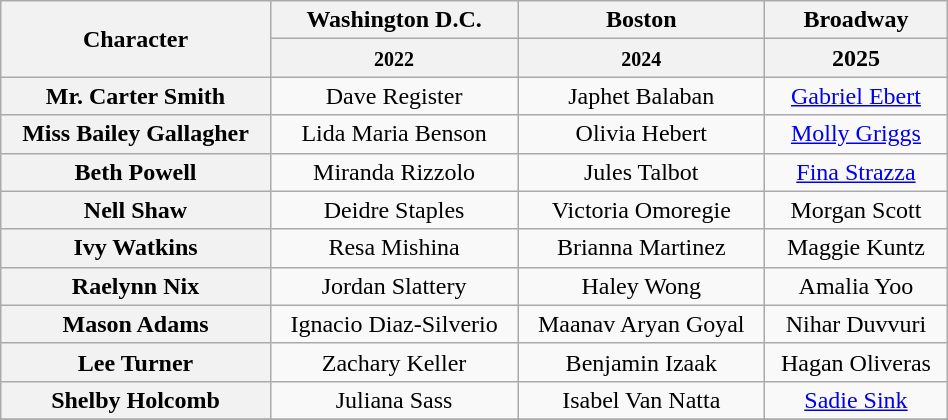<table class="wikitable" width="50%">
<tr>
<th rowspan="2">Character</th>
<th>Washington D.C.</th>
<th>Boston</th>
<th>Broadway</th>
</tr>
<tr>
<th><small>2022</small></th>
<th><small>2024</small></th>
<th>2025</th>
</tr>
<tr>
<th scope="row">Mr. Carter Smith</th>
<td align="center" colspan="1">Dave Register</td>
<td align="center" colspan="1">Japhet Balaban</td>
<td align="center" colspan="1"><a href='#'>Gabriel Ebert</a></td>
</tr>
<tr>
<th scope="row">Miss Bailey Gallagher</th>
<td align="center" colspan="1">Lida Maria Benson</td>
<td align="center" colspan="1">Olivia Hebert</td>
<td align="center" colspan="1"><a href='#'>Molly Griggs</a></td>
</tr>
<tr>
<th scope="row">Beth Powell</th>
<td align="center" colspan="1">Miranda Rizzolo</td>
<td align="center" colspan="1">Jules Talbot</td>
<td align="center" colspan="1"><a href='#'>Fina Strazza</a></td>
</tr>
<tr>
<th scope="row">Nell Shaw</th>
<td align="center" colspan="1">Deidre Staples</td>
<td align="center" colspan="1">Victoria Omoregie</td>
<td align="center" colspan="1">Morgan Scott</td>
</tr>
<tr>
<th scope="row">Ivy Watkins</th>
<td align="center" colspan="1">Resa Mishina</td>
<td align="center" colspan="1">Brianna Martinez</td>
<td align="center" colspan="1">Maggie Kuntz</td>
</tr>
<tr>
<th scope="row">Raelynn Nix</th>
<td align="center" colspan="1">Jordan Slattery</td>
<td align="center" colspan="1">Haley Wong</td>
<td align="center" colspan="1">Amalia Yoo</td>
</tr>
<tr>
<th scope="row">Mason Adams</th>
<td align="center" colspan="1">Ignacio Diaz-Silverio</td>
<td align="center" colspan="1">Maanav Aryan Goyal</td>
<td align="center" colspan="1">Nihar Duvvuri</td>
</tr>
<tr>
<th scope="row">Lee Turner</th>
<td align="center" colspan="1">Zachary Keller</td>
<td align="center" colspan="1">Benjamin Izaak</td>
<td align="center" colspan="1">Hagan Oliveras</td>
</tr>
<tr>
<th scope="row">Shelby Holcomb</th>
<td align="center" colspan="1">Juliana Sass</td>
<td align="center" colspan="1">Isabel Van Natta</td>
<td align="center" colspan="1"><a href='#'>Sadie Sink</a></td>
</tr>
<tr>
</tr>
</table>
